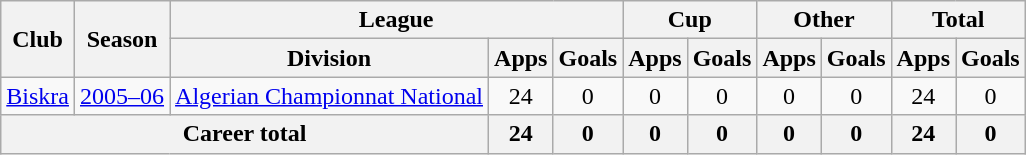<table class="wikitable" style="text-align: center">
<tr>
<th rowspan="2">Club</th>
<th rowspan="2">Season</th>
<th colspan="3">League</th>
<th colspan="2">Cup</th>
<th colspan="2">Other</th>
<th colspan="2">Total</th>
</tr>
<tr>
<th>Division</th>
<th>Apps</th>
<th>Goals</th>
<th>Apps</th>
<th>Goals</th>
<th>Apps</th>
<th>Goals</th>
<th>Apps</th>
<th>Goals</th>
</tr>
<tr>
<td><a href='#'>Biskra</a></td>
<td><a href='#'>2005–06</a></td>
<td><a href='#'>Algerian Championnat National</a></td>
<td>24</td>
<td>0</td>
<td>0</td>
<td>0</td>
<td>0</td>
<td>0</td>
<td>24</td>
<td>0</td>
</tr>
<tr>
<th colspan="3">Career total</th>
<th>24</th>
<th>0</th>
<th>0</th>
<th>0</th>
<th>0</th>
<th>0</th>
<th>24</th>
<th>0</th>
</tr>
</table>
